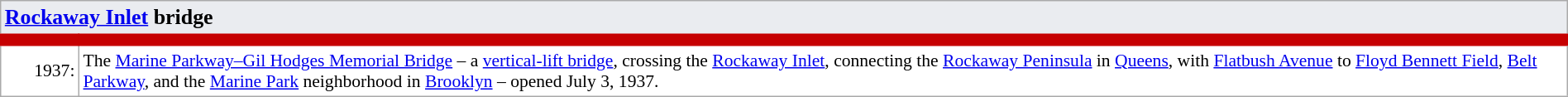<table class="wikitable sortable static-row-numbers"; cellpadding="1" style="color: black; background-color: #FFFFFF; font-size: 90%; width:100%">
<tr class="static-row-header" style="text-align:center;vertical-align:bottom;">
<th style="text-align:left; background:#eaecf0; border-style: solid; border-width: 0px 0px 0px 0px" colspan=2><big><strong><a href='#'>Rockaway Inlet</a> bridge</strong></big></th>
</tr>
<tr style="border-style: solid; border-color: #c60001; border-width: 10px 0px 0px 0px;">
<td width="5%" style="text-align:right">1937:</td>
<td width="95%" style="text-align:left; border: 1px darkgray; border-style: none none solid none;">The <a href='#'>Marine Parkway–Gil Hodges Memorial Bridge</a> – a <a href='#'>vertical-lift bridge</a>, crossing the <a href='#'>Rockaway Inlet</a>, connecting the <a href='#'>Rockaway Peninsula</a> in <a href='#'>Queens</a>, with <a href='#'>Flatbush Avenue</a> to <a href='#'>Floyd Bennett Field</a>, <a href='#'>Belt Parkway</a>, and the <a href='#'>Marine Park</a> neighborhood in <a href='#'>Brooklyn</a> – opened July 3, 1937.</td>
</tr>
</table>
